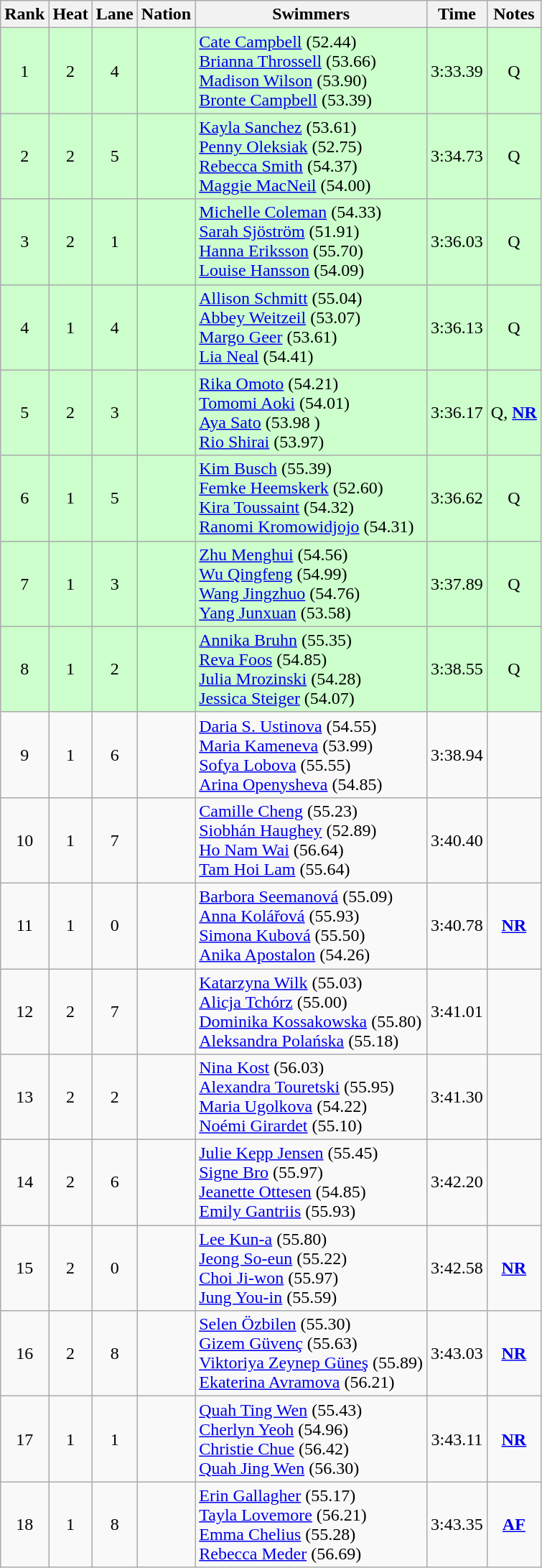<table class="wikitable sortable" style="text-align:center">
<tr>
<th>Rank</th>
<th>Heat</th>
<th>Lane</th>
<th>Nation</th>
<th>Swimmers</th>
<th>Time</th>
<th>Notes</th>
</tr>
<tr bgcolor=ccffcc>
<td>1</td>
<td>2</td>
<td>4</td>
<td align=left></td>
<td align=left><a href='#'>Cate Campbell</a> (52.44)<br><a href='#'>Brianna Throssell</a> (53.66)<br><a href='#'>Madison Wilson</a> (53.90)<br><a href='#'>Bronte Campbell</a> (53.39)</td>
<td>3:33.39</td>
<td>Q</td>
</tr>
<tr bgcolor=ccffcc>
<td>2</td>
<td>2</td>
<td>5</td>
<td align=left></td>
<td align=left><a href='#'>Kayla Sanchez</a> (53.61)<br><a href='#'>Penny Oleksiak</a> (52.75)<br><a href='#'>Rebecca Smith</a> (54.37)<br><a href='#'>Maggie MacNeil</a> (54.00)</td>
<td>3:34.73</td>
<td>Q</td>
</tr>
<tr bgcolor=ccffcc>
<td>3</td>
<td>2</td>
<td>1</td>
<td align=left></td>
<td align=left><a href='#'>Michelle Coleman</a> (54.33)<br><a href='#'>Sarah Sjöström</a> (51.91)<br><a href='#'>Hanna Eriksson</a> (55.70)<br><a href='#'>Louise Hansson</a> (54.09)</td>
<td>3:36.03</td>
<td>Q</td>
</tr>
<tr bgcolor=ccffcc>
<td>4</td>
<td>1</td>
<td>4</td>
<td align=left></td>
<td align=left><a href='#'>Allison Schmitt</a> (55.04)<br><a href='#'>Abbey Weitzeil</a> (53.07)<br><a href='#'>Margo Geer</a> (53.61)<br><a href='#'>Lia Neal</a> (54.41)</td>
<td>3:36.13</td>
<td>Q</td>
</tr>
<tr bgcolor=ccffcc>
<td>5</td>
<td>2</td>
<td>3</td>
<td align=left></td>
<td align=left><a href='#'>Rika Omoto</a> (54.21)<br><a href='#'>Tomomi Aoki</a> (54.01)<br><a href='#'>Aya Sato</a> (53.98 )<br><a href='#'>Rio Shirai</a> (53.97)</td>
<td>3:36.17</td>
<td>Q, <strong><a href='#'>NR</a></strong></td>
</tr>
<tr bgcolor=ccffcc>
<td>6</td>
<td>1</td>
<td>5</td>
<td align=left></td>
<td align=left><a href='#'>Kim Busch</a> (55.39)<br><a href='#'>Femke Heemskerk</a> (52.60)<br><a href='#'>Kira Toussaint</a> (54.32)<br><a href='#'>Ranomi Kromowidjojo</a> (54.31)</td>
<td>3:36.62</td>
<td>Q</td>
</tr>
<tr bgcolor=ccffcc>
<td>7</td>
<td>1</td>
<td>3</td>
<td align=left></td>
<td align=left><a href='#'>Zhu Menghui</a> (54.56)<br><a href='#'>Wu Qingfeng</a> (54.99)<br><a href='#'>Wang Jingzhuo</a> (54.76)<br><a href='#'>Yang Junxuan</a> (53.58)</td>
<td>3:37.89</td>
<td>Q</td>
</tr>
<tr bgcolor=ccffcc>
<td>8</td>
<td>1</td>
<td>2</td>
<td align=left></td>
<td align=left><a href='#'>Annika Bruhn</a> (55.35)<br><a href='#'>Reva Foos</a> (54.85)<br><a href='#'>Julia Mrozinski</a> (54.28)<br><a href='#'>Jessica Steiger</a> (54.07)</td>
<td>3:38.55</td>
<td>Q</td>
</tr>
<tr>
<td>9</td>
<td>1</td>
<td>6</td>
<td align=left></td>
<td align=left><a href='#'>Daria S. Ustinova</a> (54.55)<br><a href='#'>Maria Kameneva</a> (53.99)<br><a href='#'>Sofya Lobova</a> (55.55)<br><a href='#'>Arina Openysheva</a> (54.85)</td>
<td>3:38.94</td>
<td></td>
</tr>
<tr>
<td>10</td>
<td>1</td>
<td>7</td>
<td align=left></td>
<td align=left><a href='#'>Camille Cheng</a> (55.23)<br><a href='#'>Siobhán Haughey</a> (52.89)<br><a href='#'>Ho Nam Wai</a> (56.64)<br><a href='#'>Tam Hoi Lam</a> (55.64)</td>
<td>3:40.40</td>
<td></td>
</tr>
<tr>
<td>11</td>
<td>1</td>
<td>0</td>
<td align=left></td>
<td align=left><a href='#'>Barbora Seemanová</a> (55.09)<br><a href='#'>Anna Kolářová</a> (55.93)<br><a href='#'>Simona Kubová</a> (55.50)<br><a href='#'>Anika Apostalon</a> (54.26)</td>
<td>3:40.78</td>
<td><strong><a href='#'>NR</a></strong></td>
</tr>
<tr>
<td>12</td>
<td>2</td>
<td>7</td>
<td align=left></td>
<td align=left><a href='#'>Katarzyna Wilk</a> (55.03)<br><a href='#'>Alicja Tchórz</a> (55.00)<br><a href='#'>Dominika Kossakowska</a> (55.80)<br><a href='#'>Aleksandra Polańska</a> (55.18)</td>
<td>3:41.01</td>
<td></td>
</tr>
<tr>
<td>13</td>
<td>2</td>
<td>2</td>
<td align=left></td>
<td align=left><a href='#'>Nina Kost</a> (56.03)<br><a href='#'>Alexandra Touretski</a> (55.95)<br><a href='#'>Maria Ugolkova</a> (54.22)<br><a href='#'>Noémi Girardet</a> (55.10)</td>
<td>3:41.30</td>
<td></td>
</tr>
<tr>
<td>14</td>
<td>2</td>
<td>6</td>
<td align=left></td>
<td align=left><a href='#'>Julie Kepp Jensen</a> (55.45)<br><a href='#'>Signe Bro</a> (55.97)<br><a href='#'>Jeanette Ottesen</a> (54.85)<br><a href='#'>Emily Gantriis</a> (55.93)</td>
<td>3:42.20</td>
<td></td>
</tr>
<tr>
<td>15</td>
<td>2</td>
<td>0</td>
<td align=left></td>
<td align=left><a href='#'>Lee Kun-a</a> (55.80)<br><a href='#'>Jeong So-eun</a> (55.22)<br><a href='#'>Choi Ji-won</a> (55.97)<br><a href='#'>Jung You-in</a> (55.59)</td>
<td>3:42.58</td>
<td><strong><a href='#'>NR</a></strong></td>
</tr>
<tr>
<td>16</td>
<td>2</td>
<td>8</td>
<td align=left></td>
<td align=left><a href='#'>Selen Özbilen</a> (55.30)<br><a href='#'>Gizem Güvenç</a> (55.63)<br><a href='#'>Viktoriya Zeynep Güneş</a> (55.89)<br><a href='#'>Ekaterina Avramova</a> (56.21)</td>
<td>3:43.03</td>
<td><strong><a href='#'>NR</a></strong></td>
</tr>
<tr>
<td>17</td>
<td>1</td>
<td>1</td>
<td align=left></td>
<td align=left><a href='#'>Quah Ting Wen</a> (55.43)<br><a href='#'>Cherlyn Yeoh</a> (54.96)<br><a href='#'>Christie Chue</a> (56.42)<br><a href='#'>Quah Jing Wen</a> (56.30)</td>
<td>3:43.11</td>
<td><strong><a href='#'>NR</a></strong></td>
</tr>
<tr>
<td>18</td>
<td>1</td>
<td>8</td>
<td align=left></td>
<td align=left><a href='#'>Erin Gallagher</a> (55.17) <br><a href='#'>Tayla Lovemore</a> (56.21)<br><a href='#'>Emma Chelius</a> (55.28)<br><a href='#'>Rebecca Meder</a> (56.69)</td>
<td>3:43.35</td>
<td><strong><a href='#'>AF</a></strong></td>
</tr>
</table>
